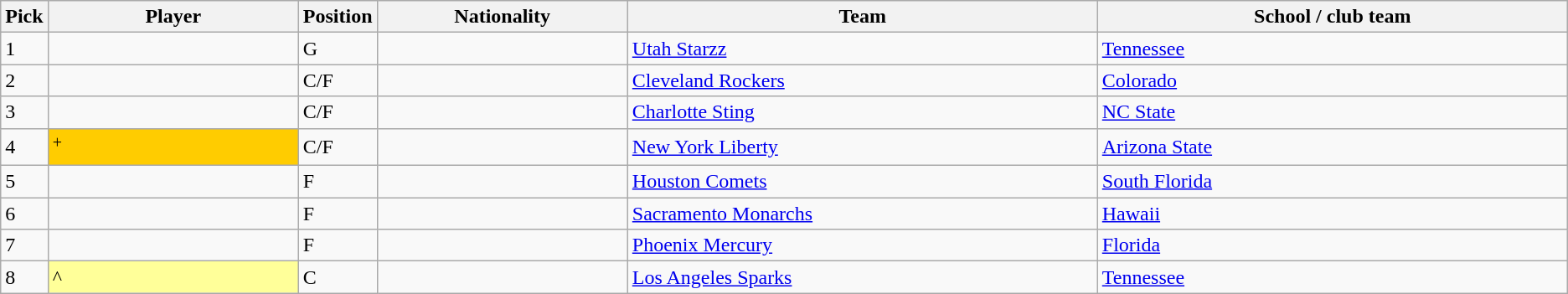<table class="wikitable sortable sortable">
<tr>
<th style="width:1%;">Pick</th>
<th style="width:16%;">Player</th>
<th style="width:1%;">Position</th>
<th style="width:16%;">Nationality</th>
<th style="width:30%;">Team</th>
<th style="width:30%;">School / club team</th>
</tr>
<tr>
<td>1</td>
<td></td>
<td>G</td>
<td></td>
<td><a href='#'>Utah Starzz</a></td>
<td><a href='#'>Tennessee</a></td>
</tr>
<tr>
<td>2</td>
<td></td>
<td>C/F</td>
<td></td>
<td><a href='#'>Cleveland Rockers</a></td>
<td><a href='#'>Colorado</a></td>
</tr>
<tr>
<td>3</td>
<td></td>
<td>C/F</td>
<td></td>
<td><a href='#'>Charlotte Sting</a></td>
<td><a href='#'>NC State</a></td>
</tr>
<tr>
<td>4</td>
<td bgcolor="#FFCC00"> <sup>+</sup></td>
<td>C/F</td>
<td></td>
<td><a href='#'>New York Liberty</a></td>
<td><a href='#'>Arizona State</a></td>
</tr>
<tr>
<td>5</td>
<td></td>
<td>F</td>
<td></td>
<td><a href='#'>Houston Comets</a></td>
<td><a href='#'>South Florida</a></td>
</tr>
<tr>
<td>6</td>
<td></td>
<td>F</td>
<td></td>
<td><a href='#'>Sacramento Monarchs</a></td>
<td><a href='#'>Hawaii</a></td>
</tr>
<tr>
<td>7</td>
<td></td>
<td>F</td>
<td></td>
<td><a href='#'>Phoenix Mercury</a></td>
<td><a href='#'>Florida</a></td>
</tr>
<tr>
<td>8</td>
<td bgcolor=#FFFF99>^</td>
<td>C</td>
<td></td>
<td><a href='#'>Los Angeles Sparks</a></td>
<td><a href='#'>Tennessee</a></td>
</tr>
</table>
